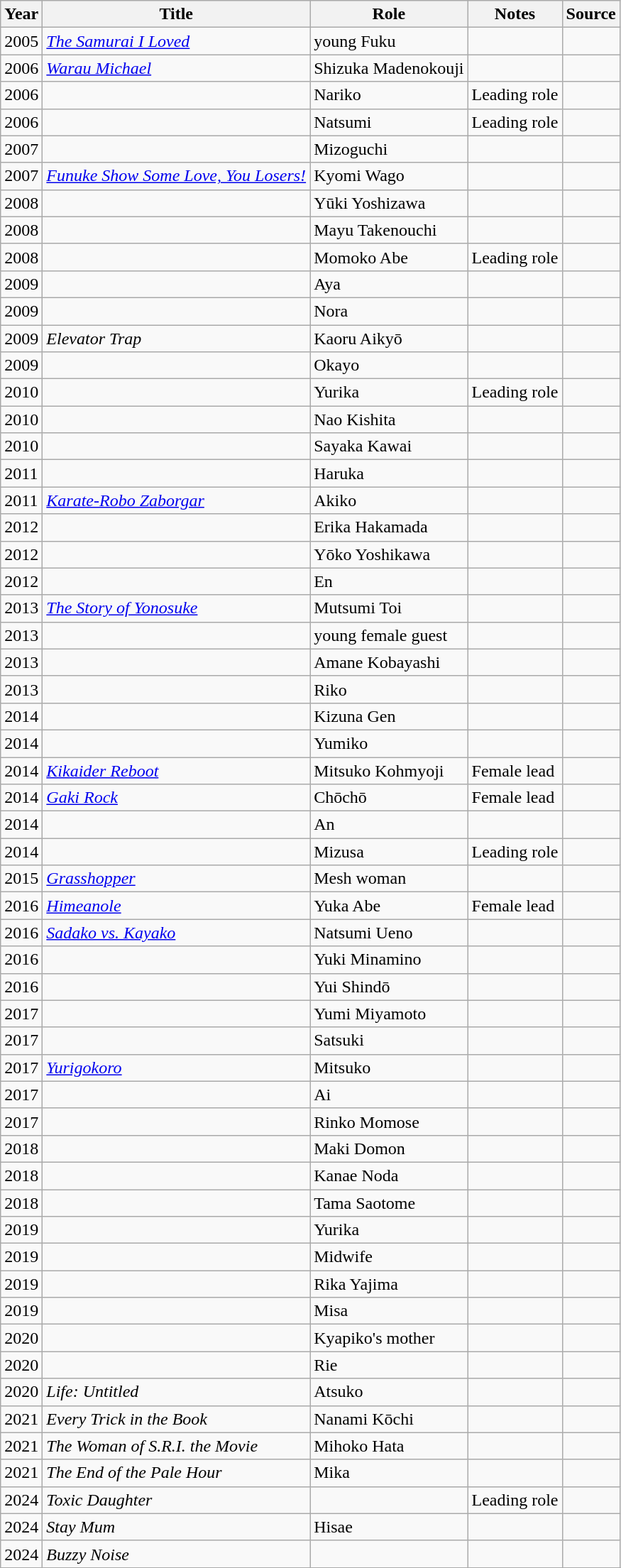<table class="wikitable">
<tr>
<th>Year</th>
<th>Title</th>
<th>Role</th>
<th>Notes</th>
<th>Source</th>
</tr>
<tr>
<td>2005</td>
<td><em><a href='#'>The Samurai I Loved</a></em></td>
<td>young Fuku</td>
<td></td>
<td></td>
</tr>
<tr>
<td>2006</td>
<td><em><a href='#'>Warau Michael</a></em></td>
<td>Shizuka Madenokouji</td>
<td></td>
<td></td>
</tr>
<tr>
<td>2006</td>
<td></td>
<td>Nariko</td>
<td>Leading role</td>
<td></td>
</tr>
<tr>
<td>2006</td>
<td></td>
<td>Natsumi</td>
<td>Leading role</td>
<td></td>
</tr>
<tr>
<td>2007</td>
<td></td>
<td>Mizoguchi</td>
<td></td>
<td></td>
</tr>
<tr>
<td>2007</td>
<td><em><a href='#'>Funuke Show Some Love, You Losers!</a></em></td>
<td>Kyomi Wago</td>
<td></td>
<td></td>
</tr>
<tr>
<td>2008</td>
<td><em></em></td>
<td>Yūki Yoshizawa</td>
<td></td>
<td></td>
</tr>
<tr>
<td>2008</td>
<td><em></em></td>
<td>Mayu Takenouchi</td>
<td></td>
<td></td>
</tr>
<tr>
<td>2008</td>
<td></td>
<td>Momoko Abe</td>
<td>Leading role</td>
<td></td>
</tr>
<tr>
<td>2009</td>
<td></td>
<td>Aya</td>
<td></td>
<td></td>
</tr>
<tr>
<td>2009</td>
<td></td>
<td>Nora</td>
<td></td>
<td></td>
</tr>
<tr>
<td>2009</td>
<td><em>Elevator Trap</em></td>
<td>Kaoru Aikyō</td>
<td></td>
<td></td>
</tr>
<tr>
<td>2009</td>
<td></td>
<td>Okayo</td>
<td></td>
<td></td>
</tr>
<tr>
<td>2010</td>
<td></td>
<td>Yurika</td>
<td>Leading role</td>
<td></td>
</tr>
<tr>
<td>2010</td>
<td></td>
<td>Nao Kishita</td>
<td></td>
<td></td>
</tr>
<tr>
<td>2010</td>
<td><em></em></td>
<td>Sayaka Kawai</td>
<td></td>
<td></td>
</tr>
<tr>
<td>2011</td>
<td><em></em></td>
<td>Haruka</td>
<td></td>
<td></td>
</tr>
<tr>
<td>2011</td>
<td><em><a href='#'>Karate-Robo Zaborgar</a></em></td>
<td>Akiko</td>
<td></td>
<td></td>
</tr>
<tr>
<td>2012</td>
<td></td>
<td>Erika Hakamada</td>
<td></td>
<td></td>
</tr>
<tr>
<td>2012</td>
<td><em></em></td>
<td>Yōko Yoshikawa</td>
<td></td>
<td></td>
</tr>
<tr>
<td>2012</td>
<td></td>
<td>En</td>
<td></td>
<td></td>
</tr>
<tr>
<td>2013</td>
<td><em><a href='#'>The Story of Yonosuke</a></em></td>
<td>Mutsumi Toi</td>
<td></td>
<td></td>
</tr>
<tr>
<td>2013</td>
<td></td>
<td>young female guest</td>
<td></td>
<td></td>
</tr>
<tr>
<td>2013</td>
<td></td>
<td>Amane Kobayashi</td>
<td></td>
<td></td>
</tr>
<tr>
<td>2013</td>
<td></td>
<td>Riko</td>
<td></td>
<td></td>
</tr>
<tr>
<td>2014</td>
<td></td>
<td>Kizuna Gen</td>
<td></td>
<td></td>
</tr>
<tr>
<td>2014</td>
<td></td>
<td>Yumiko</td>
<td></td>
<td></td>
</tr>
<tr>
<td>2014</td>
<td><em><a href='#'>Kikaider Reboot</a></em></td>
<td>Mitsuko Kohmyoji</td>
<td>Female lead</td>
<td></td>
</tr>
<tr>
<td>2014</td>
<td><em><a href='#'>Gaki Rock</a></em></td>
<td>Chōchō</td>
<td>Female lead</td>
<td></td>
</tr>
<tr>
<td>2014</td>
<td><em></em></td>
<td>An</td>
<td></td>
<td></td>
</tr>
<tr>
<td>2014</td>
<td></td>
<td>Mizusa</td>
<td>Leading role</td>
<td></td>
</tr>
<tr>
<td>2015</td>
<td><em><a href='#'>Grasshopper</a></em></td>
<td>Mesh woman</td>
<td></td>
<td></td>
</tr>
<tr>
<td>2016</td>
<td><em><a href='#'>Himeanole</a></em></td>
<td>Yuka Abe</td>
<td>Female lead</td>
<td></td>
</tr>
<tr>
<td>2016</td>
<td><em><a href='#'>Sadako vs. Kayako</a></em></td>
<td>Natsumi Ueno</td>
<td></td>
<td></td>
</tr>
<tr>
<td>2016</td>
<td></td>
<td>Yuki Minamino</td>
<td></td>
<td></td>
</tr>
<tr>
<td>2016</td>
<td></td>
<td>Yui Shindō</td>
<td></td>
<td></td>
</tr>
<tr>
<td>2017</td>
<td></td>
<td>Yumi Miyamoto</td>
<td></td>
<td></td>
</tr>
<tr>
<td>2017</td>
<td></td>
<td>Satsuki</td>
<td></td>
<td></td>
</tr>
<tr>
<td>2017</td>
<td><em><a href='#'>Yurigokoro</a></em></td>
<td>Mitsuko</td>
<td></td>
<td></td>
</tr>
<tr>
<td>2017</td>
<td></td>
<td>Ai</td>
<td></td>
<td></td>
</tr>
<tr>
<td>2017</td>
<td><em></em></td>
<td>Rinko Momose</td>
<td></td>
<td></td>
</tr>
<tr>
<td>2018</td>
<td></td>
<td>Maki Domon</td>
<td></td>
<td></td>
</tr>
<tr>
<td>2018</td>
<td></td>
<td>Kanae Noda</td>
<td></td>
<td></td>
</tr>
<tr>
<td>2018</td>
<td></td>
<td>Tama Saotome</td>
<td></td>
<td></td>
</tr>
<tr>
<td>2019</td>
<td></td>
<td>Yurika</td>
<td></td>
<td></td>
</tr>
<tr>
<td>2019</td>
<td><em></em></td>
<td>Midwife</td>
<td></td>
<td></td>
</tr>
<tr>
<td>2019</td>
<td></td>
<td>Rika Yajima</td>
<td></td>
<td></td>
</tr>
<tr>
<td>2019</td>
<td></td>
<td>Misa</td>
<td></td>
<td></td>
</tr>
<tr>
<td>2020</td>
<td><em></em></td>
<td>Kyapiko's mother</td>
<td></td>
<td></td>
</tr>
<tr>
<td>2020</td>
<td></td>
<td>Rie</td>
<td></td>
<td></td>
</tr>
<tr>
<td>2020</td>
<td><em>Life: Untitled</em></td>
<td>Atsuko</td>
<td></td>
<td></td>
</tr>
<tr>
<td>2021</td>
<td><em>Every Trick in the Book</em></td>
<td>Nanami Kōchi</td>
<td></td>
<td></td>
</tr>
<tr>
<td>2021</td>
<td><em>The Woman of S.R.I. the Movie</em></td>
<td>Mihoko Hata</td>
<td></td>
<td></td>
</tr>
<tr>
<td>2021</td>
<td><em>The End of the Pale Hour</em></td>
<td>Mika</td>
<td></td>
<td></td>
</tr>
<tr>
<td>2024</td>
<td><em>Toxic Daughter</em></td>
<td></td>
<td>Leading role</td>
<td></td>
</tr>
<tr>
<td>2024</td>
<td><em>Stay Mum</em></td>
<td>Hisae</td>
<td></td>
<td></td>
</tr>
<tr>
<td>2024</td>
<td><em>Buzzy Noise</em></td>
<td></td>
<td></td>
<td></td>
</tr>
<tr>
</tr>
</table>
